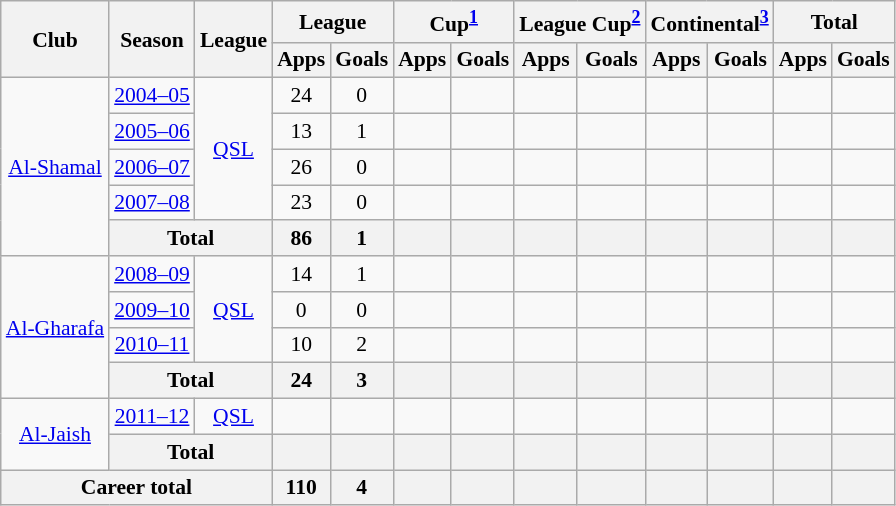<table class="wikitable" style="font-size:90%; text-align:center;">
<tr>
<th rowspan="2">Club</th>
<th rowspan="2">Season</th>
<th rowspan="2">League</th>
<th colspan="2">League</th>
<th colspan="2">Cup<sup><a href='#'>1</a></sup></th>
<th colspan="2">League Cup<sup><a href='#'>2</a></sup></th>
<th colspan="2">Continental<sup><a href='#'>3</a></sup></th>
<th colspan="2">Total</th>
</tr>
<tr>
<th>Apps</th>
<th>Goals</th>
<th>Apps</th>
<th>Goals</th>
<th>Apps</th>
<th>Goals</th>
<th>Apps</th>
<th>Goals</th>
<th>Apps</th>
<th>Goals</th>
</tr>
<tr>
<td rowspan="5"><a href='#'>Al-Shamal</a></td>
<td><a href='#'>2004–05</a></td>
<td rowspan="4" valign="center"><a href='#'>QSL</a></td>
<td>24</td>
<td>0</td>
<td></td>
<td></td>
<td></td>
<td></td>
<td></td>
<td></td>
<td></td>
<td></td>
</tr>
<tr>
<td><a href='#'>2005–06</a></td>
<td>13</td>
<td>1</td>
<td></td>
<td></td>
<td></td>
<td></td>
<td></td>
<td></td>
<td></td>
<td></td>
</tr>
<tr>
<td><a href='#'>2006–07</a></td>
<td>26</td>
<td>0</td>
<td></td>
<td></td>
<td></td>
<td></td>
<td></td>
<td></td>
<td></td>
<td></td>
</tr>
<tr>
<td><a href='#'>2007–08</a></td>
<td>23</td>
<td>0</td>
<td></td>
<td></td>
<td></td>
<td></td>
<td></td>
<td></td>
<td></td>
<td></td>
</tr>
<tr>
<th colspan="2">Total</th>
<th>86</th>
<th>1</th>
<th></th>
<th></th>
<th></th>
<th></th>
<th></th>
<th></th>
<th></th>
<th></th>
</tr>
<tr>
<td rowspan="4"><a href='#'>Al-Gharafa</a></td>
<td><a href='#'>2008–09</a></td>
<td rowspan="3" valign="center"><a href='#'>QSL</a></td>
<td>14</td>
<td>1</td>
<td></td>
<td></td>
<td></td>
<td></td>
<td></td>
<td></td>
<td></td>
<td></td>
</tr>
<tr>
<td><a href='#'>2009–10</a></td>
<td>0</td>
<td>0</td>
<td></td>
<td></td>
<td></td>
<td></td>
<td></td>
<td></td>
<td></td>
<td></td>
</tr>
<tr>
<td><a href='#'>2010–11</a></td>
<td>10</td>
<td>2</td>
<td></td>
<td></td>
<td></td>
<td></td>
<td></td>
<td></td>
<td></td>
<td></td>
</tr>
<tr>
<th colspan="2">Total</th>
<th>24</th>
<th>3</th>
<th></th>
<th></th>
<th></th>
<th></th>
<th></th>
<th></th>
<th></th>
<th></th>
</tr>
<tr>
<td rowspan="2"><a href='#'>Al-Jaish</a></td>
<td><a href='#'>2011–12</a></td>
<td rowspan="1" valign="center"><a href='#'>QSL</a></td>
<td></td>
<td></td>
<td></td>
<td></td>
<td></td>
<td></td>
<td></td>
<td></td>
<td></td>
<td></td>
</tr>
<tr>
<th colspan="2">Total</th>
<th></th>
<th></th>
<th></th>
<th></th>
<th></th>
<th></th>
<th></th>
<th></th>
<th></th>
<th></th>
</tr>
<tr>
<th colspan="3">Career total</th>
<th>110</th>
<th>4</th>
<th></th>
<th></th>
<th></th>
<th></th>
<th></th>
<th></th>
<th></th>
<th></th>
</tr>
</table>
